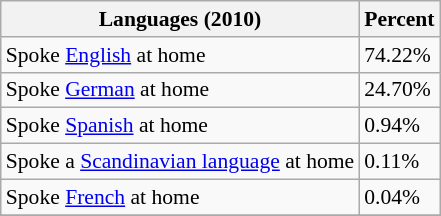<table class="wikitable sortable collapsible" style="font-size: 90%;">
<tr>
<th>Languages (2010)</th>
<th>Percent</th>
</tr>
<tr>
<td>Spoke <a href='#'>English</a> at home</td>
<td>74.22%</td>
</tr>
<tr>
<td>Spoke <a href='#'>German</a> at home</td>
<td>24.70%</td>
</tr>
<tr>
<td>Spoke <a href='#'>Spanish</a> at home</td>
<td>0.94%</td>
</tr>
<tr>
<td>Spoke a <a href='#'>Scandinavian language</a> at home</td>
<td>0.11%</td>
</tr>
<tr>
<td>Spoke <a href='#'>French</a> at home</td>
<td>0.04%</td>
</tr>
<tr>
</tr>
</table>
